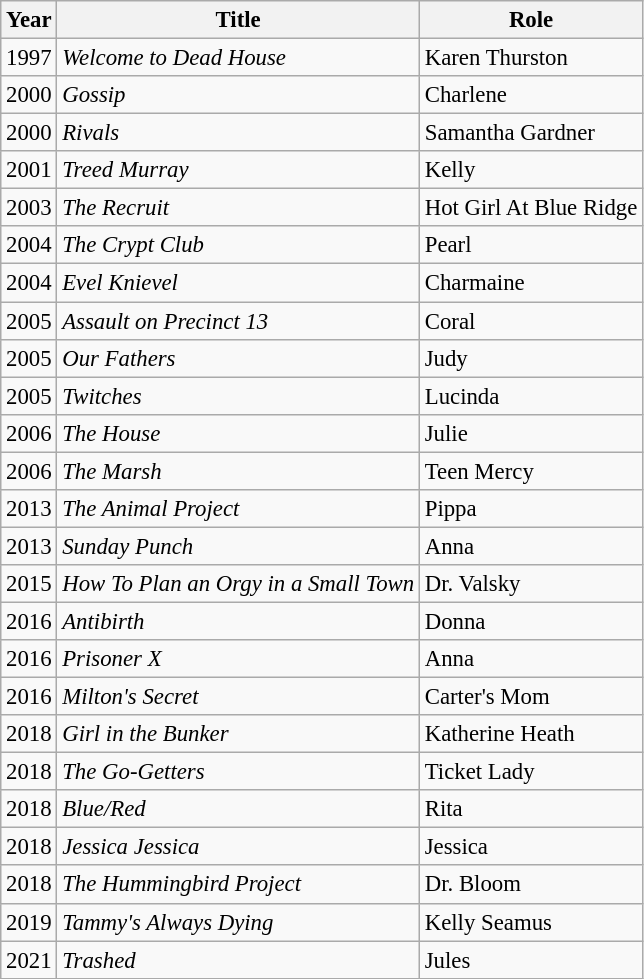<table class="wikitable" style="font-size: 95%;">
<tr>
<th>Year</th>
<th>Title</th>
<th>Role</th>
</tr>
<tr>
<td>1997</td>
<td><em>Welcome to Dead House</em></td>
<td>Karen Thurston</td>
</tr>
<tr>
<td>2000</td>
<td><em>Gossip</em></td>
<td>Charlene</td>
</tr>
<tr>
<td>2000</td>
<td><em>Rivals</em></td>
<td>Samantha Gardner</td>
</tr>
<tr>
<td>2001</td>
<td><em>Treed Murray</em></td>
<td>Kelly</td>
</tr>
<tr>
<td>2003</td>
<td><em>The Recruit</em></td>
<td>Hot Girl At Blue Ridge</td>
</tr>
<tr>
<td>2004</td>
<td><em>The Crypt Club</em></td>
<td>Pearl</td>
</tr>
<tr>
<td>2004</td>
<td><em>Evel Knievel</em></td>
<td>Charmaine</td>
</tr>
<tr>
<td>2005</td>
<td><em>Assault on Precinct 13</em></td>
<td>Coral</td>
</tr>
<tr>
<td>2005</td>
<td><em>Our Fathers</em></td>
<td>Judy</td>
</tr>
<tr>
<td>2005</td>
<td><em>Twitches</em></td>
<td>Lucinda</td>
</tr>
<tr>
<td>2006</td>
<td><em>The House</em></td>
<td>Julie</td>
</tr>
<tr>
<td>2006</td>
<td><em>The Marsh</em></td>
<td>Teen Mercy</td>
</tr>
<tr>
<td>2013</td>
<td><em>The Animal Project</em></td>
<td>Pippa</td>
</tr>
<tr>
<td>2013</td>
<td><em>Sunday Punch</em></td>
<td>Anna</td>
</tr>
<tr>
<td>2015</td>
<td><em>How To Plan an Orgy in a Small Town</em></td>
<td>Dr. Valsky</td>
</tr>
<tr>
<td>2016</td>
<td><em>Antibirth</em></td>
<td>Donna</td>
</tr>
<tr>
<td>2016</td>
<td><em>Prisoner X</em></td>
<td>Anna</td>
</tr>
<tr>
<td>2016</td>
<td><em>Milton's Secret</em></td>
<td>Carter's Mom</td>
</tr>
<tr>
<td>2018</td>
<td><em>Girl in the Bunker</em></td>
<td>Katherine Heath</td>
</tr>
<tr>
<td>2018</td>
<td><em>The Go-Getters</em></td>
<td>Ticket Lady</td>
</tr>
<tr>
<td>2018</td>
<td><em>Blue/Red</em></td>
<td>Rita</td>
</tr>
<tr>
<td>2018</td>
<td><em>Jessica Jessica</em></td>
<td>Jessica</td>
</tr>
<tr>
<td>2018</td>
<td><em>The Hummingbird Project</em></td>
<td>Dr. Bloom</td>
</tr>
<tr>
<td>2019</td>
<td><em>Tammy's Always Dying</em></td>
<td>Kelly Seamus</td>
</tr>
<tr>
<td>2021</td>
<td><em>Trashed</em></td>
<td>Jules</td>
</tr>
</table>
